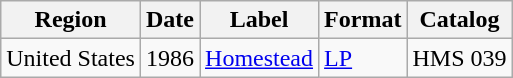<table class="wikitable">
<tr>
<th>Region</th>
<th>Date</th>
<th>Label</th>
<th>Format</th>
<th>Catalog</th>
</tr>
<tr>
<td>United States</td>
<td>1986</td>
<td><a href='#'>Homestead</a></td>
<td><a href='#'>LP</a></td>
<td>HMS 039</td>
</tr>
</table>
